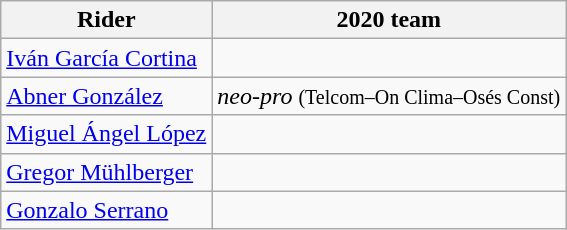<table class="wikitable">
<tr>
<th>Rider</th>
<th>2020 team</th>
</tr>
<tr>
<td><a href='#'>Iván García Cortina</a></td>
<td></td>
</tr>
<tr>
<td><a href='#'>Abner González</a></td>
<td><em>neo-pro</em> <small>(Telcom–On Clima–Osés Const)</small></td>
</tr>
<tr>
<td><a href='#'>Miguel Ángel López</a></td>
<td></td>
</tr>
<tr>
<td><a href='#'>Gregor Mühlberger</a></td>
<td></td>
</tr>
<tr>
<td><a href='#'>Gonzalo Serrano</a></td>
<td></td>
</tr>
</table>
